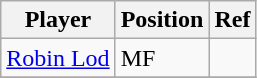<table class=wikitable>
<tr>
<th>Player</th>
<th>Position</th>
<th>Ref</th>
</tr>
<tr>
<td> <a href='#'>Robin Lod</a></td>
<td>MF</td>
<td></td>
</tr>
<tr>
</tr>
</table>
